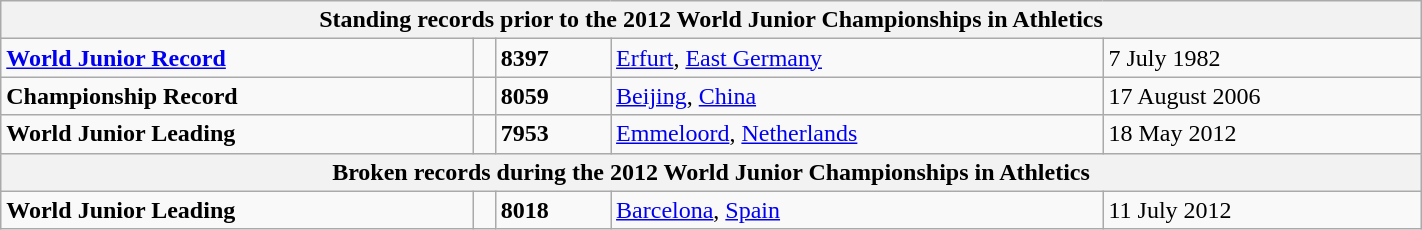<table class="wikitable" width=75%>
<tr>
<th colspan="5">Standing records prior to the 2012 World Junior Championships in Athletics</th>
</tr>
<tr>
<td><strong><a href='#'>World Junior Record</a></strong></td>
<td></td>
<td><strong>8397</strong></td>
<td><a href='#'>Erfurt</a>, <a href='#'>East Germany</a></td>
<td>7 July 1982</td>
</tr>
<tr>
<td><strong>Championship Record</strong></td>
<td></td>
<td><strong>8059</strong></td>
<td><a href='#'>Beijing</a>, <a href='#'>China</a></td>
<td>17 August 2006</td>
</tr>
<tr>
<td><strong>World Junior Leading</strong></td>
<td></td>
<td><strong>7953</strong></td>
<td><a href='#'>Emmeloord</a>, <a href='#'>Netherlands</a></td>
<td>18 May 2012</td>
</tr>
<tr>
<th colspan="5">Broken records during the 2012 World Junior Championships in Athletics</th>
</tr>
<tr>
<td><strong>World Junior Leading</strong></td>
<td></td>
<td><strong>8018</strong></td>
<td><a href='#'>Barcelona</a>, <a href='#'>Spain</a></td>
<td>11 July 2012</td>
</tr>
</table>
